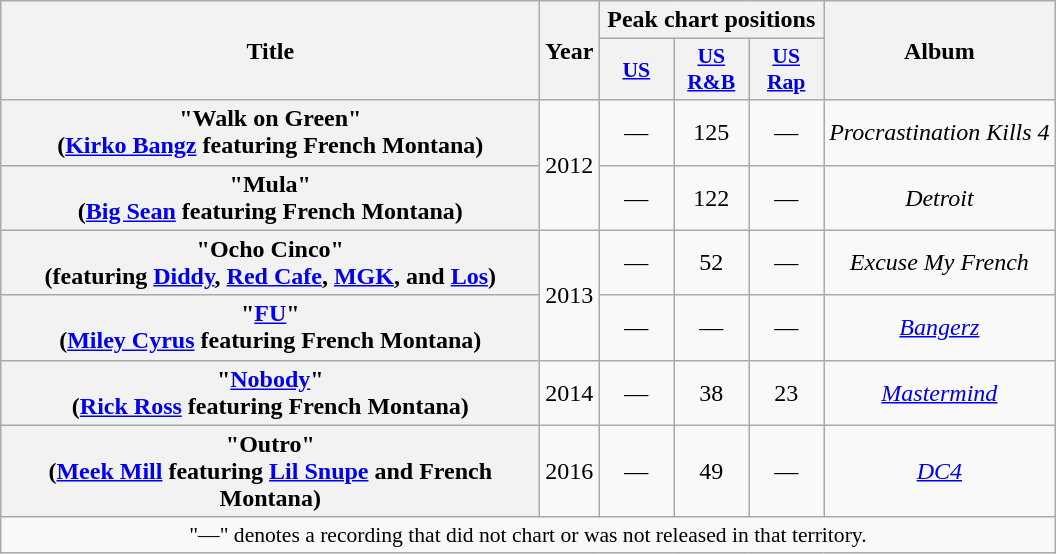<table class="wikitable plainrowheaders" style="text-align:center;">
<tr>
<th scope="col" rowspan="2" style="width:22em;">Title</th>
<th scope="col" rowspan="2">Year</th>
<th scope="col" colspan="3">Peak chart positions</th>
<th scope="col" rowspan="2">Album</th>
</tr>
<tr>
<th scope="col" style="width:3em;font-size:90%;"><a href='#'>US</a></th>
<th scope="col" style="width:3em;font-size:90%;"><a href='#'>US<br>R&B</a></th>
<th scope="col" style="width:3em;font-size:90%;"><a href='#'>US<br>Rap</a></th>
</tr>
<tr>
<th scope="row">"Walk on Green"<br><span>(<a href='#'>Kirko Bangz</a> featuring French Montana)</span></th>
<td rowspan="2">2012</td>
<td>—</td>
<td>125</td>
<td>—</td>
<td><em>Procrastination Kills 4</em></td>
</tr>
<tr>
<th scope="row">"Mula"<br><span>(<a href='#'>Big Sean</a> featuring French Montana)</span></th>
<td>—</td>
<td>122</td>
<td>—</td>
<td><em>Detroit</em></td>
</tr>
<tr>
<th scope="row">"Ocho Cinco"<br><span>(featuring <a href='#'>Diddy</a>, <a href='#'>Red Cafe</a>, <a href='#'>MGK</a>, and <a href='#'>Los</a>)</span></th>
<td rowspan="2">2013</td>
<td>—</td>
<td>52</td>
<td>—</td>
<td><em>Excuse My French</em></td>
</tr>
<tr>
<th scope="row">"<a href='#'>FU</a>"<br><span>(<a href='#'>Miley Cyrus</a> featuring French Montana)</span></th>
<td>—</td>
<td>—</td>
<td>—</td>
<td><em><a href='#'>Bangerz</a></em></td>
</tr>
<tr>
<th scope="row">"<a href='#'>Nobody</a>"<br><span>(<a href='#'>Rick Ross</a> featuring French Montana)</span></th>
<td>2014</td>
<td>—</td>
<td>38</td>
<td>23</td>
<td><em><a href='#'>Mastermind</a></em></td>
</tr>
<tr>
<th scope="row">"Outro"<br><span>(<a href='#'>Meek Mill</a> featuring <a href='#'>Lil Snupe</a> and French Montana)</span></th>
<td>2016</td>
<td>—</td>
<td>49</td>
<td>—</td>
<td><em><a href='#'>DC4</a></em></td>
</tr>
<tr>
<td colspan="7" style="font-size:90%">"—" denotes a recording that did not chart or was not released in that territory.</td>
</tr>
</table>
